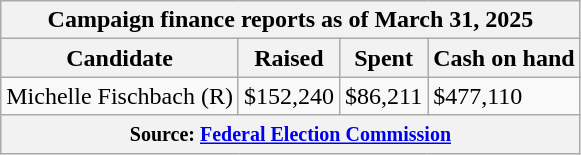<table class="wikitable sortable">
<tr>
<th colspan=4>Campaign finance reports as of March 31, 2025</th>
</tr>
<tr style="text-align:center;">
<th>Candidate</th>
<th>Raised</th>
<th>Spent</th>
<th>Cash on hand</th>
</tr>
<tr>
<td>Michelle Fischbach (R)</td>
<td>$152,240</td>
<td>$86,211</td>
<td>$477,110</td>
</tr>
<tr>
<th colspan="4"><small>Source: <a href='#'>Federal Election Commission</a></small></th>
</tr>
</table>
